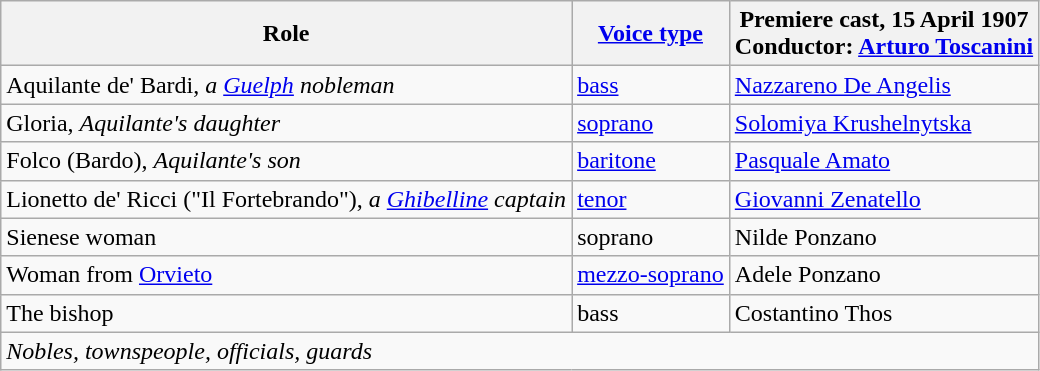<table class="wikitable">
<tr>
<th>Role</th>
<th><a href='#'>Voice type</a></th>
<th>Premiere cast, 15 April 1907<br>Conductor: <a href='#'>Arturo Toscanini</a></th>
</tr>
<tr>
<td>Aquilante de' Bardi, <em>a <a href='#'>Guelph</a> nobleman</em></td>
<td><a href='#'>bass</a></td>
<td><a href='#'>Nazzareno De Angelis</a></td>
</tr>
<tr>
<td>Gloria, <em>Aquilante's daughter</em></td>
<td><a href='#'>soprano</a></td>
<td><a href='#'>Solomiya Krushelnytska</a></td>
</tr>
<tr>
<td>Folco (Bardo), <em>Aquilante's son</em></td>
<td><a href='#'>baritone</a></td>
<td><a href='#'>Pasquale Amato</a></td>
</tr>
<tr>
<td>Lionetto de' Ricci ("Il Fortebrando"), <em>a <a href='#'>Ghibelline</a> captain</em></td>
<td><a href='#'>tenor</a></td>
<td><a href='#'>Giovanni Zenatello</a></td>
</tr>
<tr>
<td>Sienese woman</td>
<td>soprano</td>
<td>Nilde Ponzano</td>
</tr>
<tr>
<td>Woman from <a href='#'>Orvieto</a></td>
<td><a href='#'>mezzo-soprano</a></td>
<td>Adele Ponzano</td>
</tr>
<tr>
<td>The bishop</td>
<td>bass</td>
<td>Costantino Thos</td>
</tr>
<tr>
<td colspan="3"><em>Nobles, townspeople, officials, guards</em></td>
</tr>
</table>
